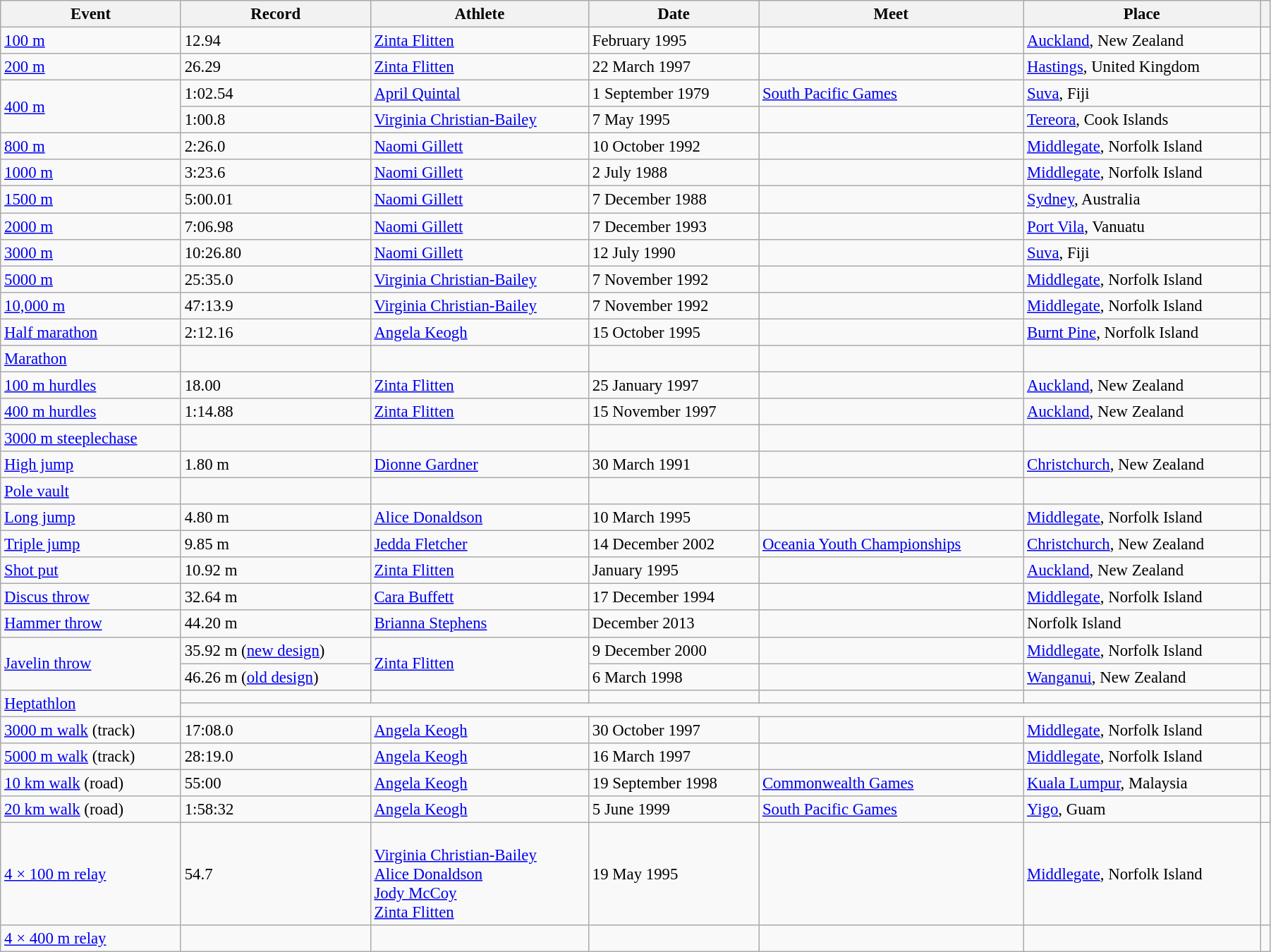<table class="wikitable" style="font-size:95%; width: 95%;">
<tr>
<th>Event</th>
<th>Record</th>
<th>Athlete</th>
<th>Date</th>
<th>Meet</th>
<th>Place</th>
<th></th>
</tr>
<tr>
<td><a href='#'>100 m</a></td>
<td>12.94</td>
<td><a href='#'>Zinta Flitten</a></td>
<td>February 1995</td>
<td></td>
<td><a href='#'>Auckland</a>, New Zealand</td>
<td></td>
</tr>
<tr>
<td><a href='#'>200 m</a></td>
<td>26.29</td>
<td><a href='#'>Zinta Flitten</a></td>
<td>22 March 1997</td>
<td></td>
<td><a href='#'>Hastings</a>, United Kingdom</td>
<td></td>
</tr>
<tr>
<td rowspan=2><a href='#'>400 m</a></td>
<td>1:02.54</td>
<td><a href='#'>April Quintal</a></td>
<td>1 September 1979</td>
<td><a href='#'>South Pacific Games</a></td>
<td><a href='#'>Suva</a>, Fiji</td>
<td></td>
</tr>
<tr>
<td>1:00.8 </td>
<td><a href='#'>Virginia Christian-Bailey</a></td>
<td>7 May 1995</td>
<td></td>
<td><a href='#'>Tereora</a>, Cook Islands</td>
<td></td>
</tr>
<tr>
<td><a href='#'>800 m</a></td>
<td>2:26.0 </td>
<td><a href='#'>Naomi Gillett</a></td>
<td>10 October 1992</td>
<td></td>
<td><a href='#'>Middlegate</a>, Norfolk Island</td>
<td></td>
</tr>
<tr>
<td><a href='#'>1000 m</a></td>
<td>3:23.6 </td>
<td><a href='#'>Naomi Gillett</a></td>
<td>2 July 1988</td>
<td></td>
<td><a href='#'>Middlegate</a>, Norfolk Island</td>
<td></td>
</tr>
<tr>
<td><a href='#'>1500 m</a></td>
<td>5:00.01</td>
<td><a href='#'>Naomi Gillett</a></td>
<td>7 December 1988</td>
<td></td>
<td><a href='#'>Sydney</a>, Australia</td>
<td></td>
</tr>
<tr>
<td><a href='#'>2000 m</a></td>
<td>7:06.98</td>
<td><a href='#'>Naomi Gillett</a></td>
<td>7 December 1993</td>
<td></td>
<td><a href='#'>Port Vila</a>, Vanuatu</td>
<td></td>
</tr>
<tr>
<td><a href='#'>3000 m</a></td>
<td>10:26.80</td>
<td><a href='#'>Naomi Gillett</a></td>
<td>12 July 1990</td>
<td></td>
<td><a href='#'>Suva</a>, Fiji</td>
<td></td>
</tr>
<tr>
<td><a href='#'>5000 m</a></td>
<td>25:35.0 </td>
<td><a href='#'>Virginia Christian-Bailey</a></td>
<td>7 November 1992</td>
<td></td>
<td><a href='#'>Middlegate</a>, Norfolk Island</td>
<td></td>
</tr>
<tr>
<td><a href='#'>10,000 m</a></td>
<td>47:13.9 </td>
<td><a href='#'>Virginia Christian-Bailey</a></td>
<td>7 November 1992</td>
<td></td>
<td><a href='#'>Middlegate</a>, Norfolk Island</td>
<td></td>
</tr>
<tr>
<td><a href='#'>Half marathon</a></td>
<td>2:12.16</td>
<td><a href='#'>Angela Keogh</a></td>
<td>15 October 1995</td>
<td></td>
<td><a href='#'>Burnt Pine</a>, Norfolk Island</td>
<td></td>
</tr>
<tr>
<td><a href='#'>Marathon</a></td>
<td></td>
<td></td>
<td></td>
<td></td>
<td></td>
<td></td>
</tr>
<tr>
<td><a href='#'>100 m hurdles</a></td>
<td>18.00</td>
<td><a href='#'>Zinta Flitten</a></td>
<td>25 January 1997</td>
<td></td>
<td><a href='#'>Auckland</a>, New Zealand</td>
<td></td>
</tr>
<tr>
<td><a href='#'>400 m hurdles</a></td>
<td>1:14.88</td>
<td><a href='#'>Zinta Flitten</a></td>
<td>15 November 1997</td>
<td></td>
<td><a href='#'>Auckland</a>, New Zealand</td>
<td></td>
</tr>
<tr>
<td><a href='#'>3000 m steeplechase</a></td>
<td></td>
<td></td>
<td></td>
<td></td>
<td></td>
<td></td>
</tr>
<tr>
<td><a href='#'>High jump</a></td>
<td>1.80 m</td>
<td><a href='#'>Dionne Gardner</a></td>
<td>30 March 1991</td>
<td></td>
<td><a href='#'>Christchurch</a>, New Zealand</td>
<td></td>
</tr>
<tr>
<td><a href='#'>Pole vault</a></td>
<td></td>
<td></td>
<td></td>
<td></td>
<td></td>
<td></td>
</tr>
<tr>
<td><a href='#'>Long jump</a></td>
<td>4.80 m</td>
<td><a href='#'>Alice Donaldson</a></td>
<td>10 March 1995</td>
<td></td>
<td><a href='#'>Middlegate</a>, Norfolk Island</td>
<td></td>
</tr>
<tr>
<td><a href='#'>Triple jump</a></td>
<td>9.85 m </td>
<td><a href='#'>Jedda Fletcher</a></td>
<td>14 December 2002</td>
<td><a href='#'>Oceania Youth Championships</a></td>
<td><a href='#'>Christchurch</a>, New Zealand</td>
<td></td>
</tr>
<tr>
<td><a href='#'>Shot put</a></td>
<td>10.92 m</td>
<td><a href='#'>Zinta Flitten</a></td>
<td>January 1995</td>
<td></td>
<td><a href='#'>Auckland</a>, New Zealand</td>
<td></td>
</tr>
<tr>
<td><a href='#'>Discus throw</a></td>
<td>32.64 m</td>
<td><a href='#'>Cara Buffett</a></td>
<td>17 December 1994</td>
<td></td>
<td><a href='#'>Middlegate</a>, Norfolk Island</td>
<td></td>
</tr>
<tr>
<td><a href='#'>Hammer throw</a></td>
<td>44.20 m</td>
<td><a href='#'>Brianna Stephens</a></td>
<td>December 2013</td>
<td></td>
<td>Norfolk Island</td>
<td></td>
</tr>
<tr>
<td rowspan=2><a href='#'>Javelin throw</a></td>
<td>35.92 m (<a href='#'>new design</a>)</td>
<td rowspan=2><a href='#'>Zinta Flitten</a></td>
<td>9 December 2000</td>
<td></td>
<td><a href='#'>Middlegate</a>, Norfolk Island</td>
<td></td>
</tr>
<tr>
<td>46.26 m (<a href='#'>old design</a>)</td>
<td>6 March 1998</td>
<td></td>
<td><a href='#'>Wanganui</a>, New Zealand</td>
<td></td>
</tr>
<tr>
<td rowspan=2><a href='#'>Heptathlon</a></td>
<td></td>
<td></td>
<td></td>
<td></td>
<td></td>
<td></td>
</tr>
<tr>
<td colspan=5></td>
<td></td>
</tr>
<tr>
<td><a href='#'>3000 m walk</a> (track)</td>
<td>17:08.0</td>
<td><a href='#'>Angela Keogh</a></td>
<td>30 October 1997</td>
<td></td>
<td><a href='#'>Middlegate</a>, Norfolk Island</td>
<td></td>
</tr>
<tr>
<td><a href='#'>5000 m walk</a> (track)</td>
<td>28:19.0</td>
<td><a href='#'>Angela Keogh</a></td>
<td>16 March 1997</td>
<td></td>
<td><a href='#'>Middlegate</a>, Norfolk Island</td>
<td></td>
</tr>
<tr>
<td><a href='#'>10 km walk</a> (road)</td>
<td>55:00</td>
<td><a href='#'>Angela Keogh</a></td>
<td>19 September 1998</td>
<td><a href='#'>Commonwealth Games</a></td>
<td><a href='#'>Kuala Lumpur</a>, Malaysia</td>
<td></td>
</tr>
<tr>
<td><a href='#'>20 km walk</a> (road)</td>
<td>1:58:32</td>
<td><a href='#'>Angela Keogh</a></td>
<td>5 June 1999</td>
<td><a href='#'>South Pacific Games</a></td>
<td><a href='#'>Yigo</a>, Guam</td>
<td></td>
</tr>
<tr>
<td><a href='#'>4 × 100 m relay</a></td>
<td>54.7 </td>
<td><br><a href='#'>Virginia Christian-Bailey</a><br><a href='#'>Alice Donaldson</a><br><a href='#'>Jody McCoy</a><br><a href='#'>Zinta Flitten</a></td>
<td>19 May 1995</td>
<td></td>
<td><a href='#'>Middlegate</a>, Norfolk Island</td>
<td></td>
</tr>
<tr>
<td><a href='#'>4 × 400 m relay</a></td>
<td></td>
<td></td>
<td></td>
<td></td>
<td></td>
<td></td>
</tr>
</table>
